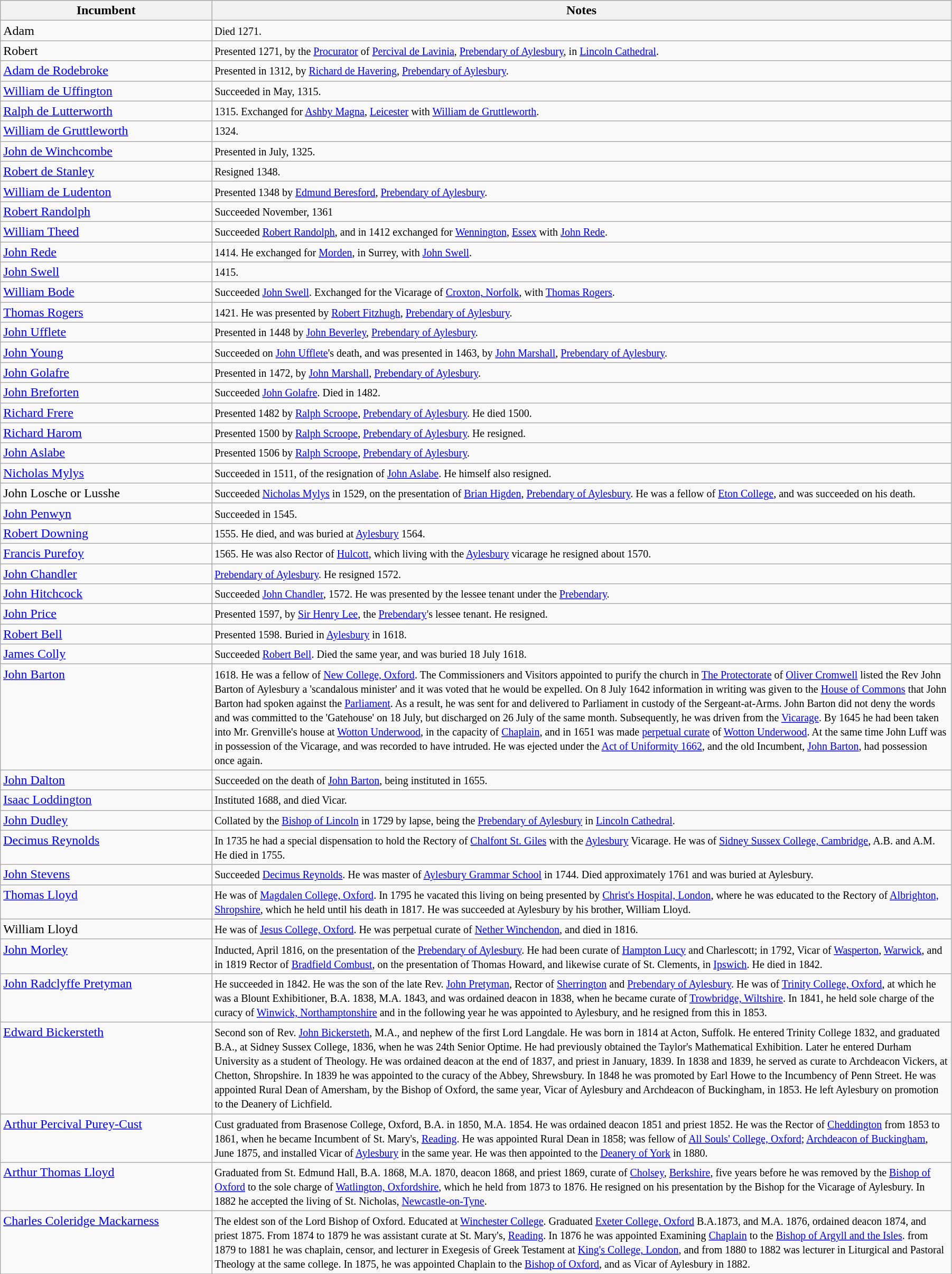<table class="wikitable" style="width:95%;" border="1" cellpadding="2">
<tr align=left>
<th width="20%">Incumbent</th>
<th width="70%">Notes</th>
</tr>
<tr valign=top>
<td>Adam</td>
<td><small>Died 1271.</small></td>
</tr>
<tr valign=top>
<td>Robert</td>
<td><small>Presented 1271, by the <a href='#'>Procurator</a> of <a href='#'>Percival de Lavinia</a>, <a href='#'>Prebendary of Aylesbury</a>, in <a href='#'>Lincoln Cathedral</a>.</small></td>
</tr>
<tr valign=top>
<td><a href='#'>Adam de Rodebroke</a></td>
<td><small>Presented in 1312, by <a href='#'>Richard de Havering</a>, <a href='#'>Prebendary of Aylesbury</a>.</small></td>
</tr>
<tr valign=top>
<td><a href='#'>William de Uffington</a></td>
<td><small>Succeeded in May, 1315.</small></td>
</tr>
<tr valign=top>
<td><a href='#'>Ralph de Lutterworth</a></td>
<td><small>1315. Exchanged for <a href='#'>Ashby Magna</a>, <a href='#'>Leicester</a> with <a href='#'>William de Gruttleworth</a>.</small></td>
</tr>
<tr valign=top>
<td><a href='#'>William de Gruttleworth</a></td>
<td><small>1324.</small></td>
</tr>
<tr valign=top>
<td><a href='#'>John de Winchcombe</a></td>
<td><small>Presented in July, 1325.</small></td>
</tr>
<tr valign=top>
<td><a href='#'>Robert de Stanley</a></td>
<td><small>Resigned 1348.</small></td>
</tr>
<tr valign=top>
<td><a href='#'>William de Ludenton</a></td>
<td><small>Presented 1348 by <a href='#'>Edmund Beresford</a>, <a href='#'>Prebendary of Aylesbury</a>.</small></td>
</tr>
<tr valign=top>
<td><a href='#'>Robert Randolph</a></td>
<td><small>Succeeded November, 1361</small></td>
</tr>
<tr valign=top>
<td><a href='#'>William Theed</a></td>
<td><small>Succeeded <a href='#'>Robert Randolph</a>, and in 1412 exchanged for <a href='#'>Wennington</a>, <a href='#'>Essex</a> with <a href='#'>John Rede</a>.</small></td>
</tr>
<tr valign=top>
<td><a href='#'>John Rede</a></td>
<td><small>1414. He exchanged for <a href='#'>Morden</a>, in Surrey, with <a href='#'>John Swell</a>.</small></td>
</tr>
<tr valign=top>
<td><a href='#'>John Swell</a></td>
<td><small>1415.</small></td>
</tr>
<tr valign=top>
<td><a href='#'>William Bode</a></td>
<td><small>Succeeded <a href='#'>John Swell</a>. Exchanged for the Vicarage of <a href='#'>Croxton, Norfolk</a>, with <a href='#'>Thomas Rogers</a>.</small></td>
</tr>
<tr valign=top>
<td><a href='#'>Thomas Rogers</a></td>
<td><small>1421. He was presented by <a href='#'>Robert Fitzhugh</a>, <a href='#'>Prebendary of Aylesbury</a>.</small></td>
</tr>
<tr valign=top>
<td><a href='#'>John Ufflete</a></td>
<td><small>Presented in 1448 by <a href='#'>John Beverley</a>, <a href='#'>Prebendary of Aylesbury</a>.</small></td>
</tr>
<tr valign=top>
<td><a href='#'>John Young</a></td>
<td><small>Succeeded on <a href='#'>John Ufflete</a>'s death, and was presented in 1463, by <a href='#'>John Marshall</a>, <a href='#'>Prebendary of Aylesbury</a>.</small></td>
</tr>
<tr valign=top>
<td><a href='#'>John Golafre</a></td>
<td><small>Presented in 1472, by <a href='#'>John Marshall</a>, <a href='#'>Prebendary of Aylesbury</a>.</small></td>
</tr>
<tr valign=top>
<td><a href='#'>John Breforten</a></td>
<td><small>Succeeded <a href='#'>John Golafre</a>. Died in 1482.</small></td>
</tr>
<tr valign=top>
<td><a href='#'>Richard Frere</a></td>
<td><small>Presented 1482 by <a href='#'>Ralph Scroope</a>, <a href='#'>Prebendary of Aylesbury</a>.  He died 1500.</small></td>
</tr>
<tr valign=top>
<td><a href='#'>Richard Harom</a></td>
<td><small>Presented 1500 by <a href='#'>Ralph Scroope</a>, <a href='#'>Prebendary of Aylesbury</a>. He resigned.</small></td>
</tr>
<tr valign=top>
<td><a href='#'>John Aslabe</a></td>
<td><small>Presented 1506 by <a href='#'>Ralph Scroope</a>, <a href='#'>Prebendary of Aylesbury</a>.</small></td>
</tr>
<tr valign=top>
<td><a href='#'>Nicholas Mylys</a></td>
<td><small>Succeeded in 1511, of the resignation of <a href='#'>John Aslabe</a>. He himself also resigned.</small></td>
</tr>
<tr valign=top>
<td>John Losche or Lusshe</td>
<td><small>Succeeded <a href='#'>Nicholas Mylys</a> in 1529, on the presentation of <a href='#'>Brian Higden</a>, <a href='#'>Prebendary of Aylesbury</a>. He was a fellow of <a href='#'>Eton College</a>, and was succeeded on his death.</small></td>
</tr>
<tr valign=top>
<td><a href='#'>John Penwyn</a></td>
<td><small>Succeeded in 1545.</small></td>
</tr>
<tr valign=top>
<td><a href='#'>Robert Downing</a></td>
<td><small>1555. He died, and was buried at <a href='#'>Aylesbury</a> 1564.</small></td>
</tr>
<tr valign=top>
<td><a href='#'>Francis Purefoy</a></td>
<td><small>1565. He was also Rector of <a href='#'>Hulcott</a>, which living with the <a href='#'>Aylesbury</a> vicarage he resigned about 1570.</small></td>
</tr>
<tr valign=top>
<td><a href='#'>John Chandler</a></td>
<td><small><a href='#'>Prebendary of Aylesbury</a>. He resigned 1572.</small></td>
</tr>
<tr valign=top>
<td><a href='#'>John Hitchcock</a></td>
<td><small>Succeeded <a href='#'>John Chandler</a>, 1572. He was presented by the lessee tenant under the <a href='#'>Prebendary</a>.</small></td>
</tr>
<tr valign=top>
<td><a href='#'>John Price</a></td>
<td><small>Presented 1597, by <a href='#'>Sir Henry Lee</a>, the <a href='#'>Prebendary</a>'s lessee tenant. He resigned.</small></td>
</tr>
<tr valign=top>
<td><a href='#'>Robert Bell</a></td>
<td><small>Presented 1598. Buried in <a href='#'>Aylesbury</a> in 1618.</small></td>
</tr>
<tr valign=top>
<td><a href='#'>James Colly</a></td>
<td><small>Succeeded <a href='#'>Robert Bell</a>. Died the same year, and was buried 18 July 1618.</small></td>
</tr>
<tr valign=top>
<td><a href='#'>John Barton</a></td>
<td><small>1618. He was a fellow of <a href='#'>New College, Oxford</a>. The Commissioners and Visitors appointed to purify the church in <a href='#'>The Protectorate</a> of <a href='#'>Oliver Cromwell</a> listed the Rev John Barton of Aylesbury a 'scandalous minister' and it was voted that he would be expelled. On 8 July 1642 information in writing was given to the <a href='#'>House of Commons</a> that John Barton had spoken against the <a href='#'>Parliament</a>. As a result, he was sent for and delivered to Parliament in custody of the Sergeant-at-Arms. John Barton did not deny the words and was committed to the 'Gatehouse' on 18 July, but discharged on 26 July of the same month. Subsequently, he was driven from the <a href='#'>Vicarage</a>. By 1645 he had been taken into Mr. Grenville's house at <a href='#'>Wotton Underwood</a>, in the capacity of <a href='#'>Chaplain</a>, and in 1651 was made <a href='#'>perpetual curate</a> of <a href='#'>Wotton Underwood</a>. At the same time John Luff was in possession of the Vicarage, and was recorded to have intruded. He was ejected under the <a href='#'>Act of Uniformity 1662</a>, and the old Incumbent, <a href='#'>John Barton</a>, had possession once again.</small></td>
</tr>
<tr valign=top>
<td><a href='#'>John Dalton</a></td>
<td><small>Succeeded on the death of <a href='#'>John Barton</a>, being instituted in 1655.</small></td>
</tr>
<tr valign=top>
<td><a href='#'>Isaac Loddington</a></td>
<td><small>Instituted 1688, and died Vicar.</small></td>
</tr>
<tr valign=top>
<td><a href='#'>John Dudley</a></td>
<td><small>Collated by the <a href='#'>Bishop of Lincoln</a> in 1729 by lapse, being the <a href='#'>Prebendary of Aylesbury</a> in <a href='#'>Lincoln Cathedral</a>.</small></td>
</tr>
<tr valign=top>
<td><a href='#'>Decimus Reynolds</a></td>
<td><small>In 1735 he had a special dispensation to hold the Rectory of <a href='#'>Chalfont St. Giles</a> with the <a href='#'>Aylesbury</a> Vicarage. He was of <a href='#'>Sidney Sussex College, Cambridge</a>, A.B. and A.M. He died in 1755.</small></td>
</tr>
<tr valign=top>
<td><a href='#'>John Stevens</a></td>
<td><small>Succeeded <a href='#'>Decimus Reynolds</a>. He was master of <a href='#'>Aylesbury Grammar School</a> in 1744. Died approximately 1761 and was buried at Aylesbury.</small></td>
</tr>
<tr valign=top>
<td><a href='#'>Thomas Lloyd</a></td>
<td><small>He was of <a href='#'>Magdalen College, Oxford</a>. In 1795 he vacated this living on being presented by <a href='#'>Christ's Hospital, London</a>, where he was educated to the Rectory of <a href='#'>Albrighton, Shropshire</a>, which he held until his death in 1817. He was succeeded at Aylesbury by his brother, William Lloyd.</small></td>
</tr>
<tr valign=top>
<td>William Lloyd</td>
<td><small>He was of <a href='#'>Jesus College, Oxford</a>. He was perpetual curate of <a href='#'>Nether Winchendon</a>, and died in 1816.</small></td>
</tr>
<tr valign=top>
<td><a href='#'>John Morley</a></td>
<td><small>Inducted, April 1816, on the presentation of the <a href='#'>Prebendary of Aylesbury</a>. He had been curate of <a href='#'>Hampton Lucy</a> and Charlescott; in 1792, Vicar of <a href='#'>Wasperton</a>, <a href='#'>Warwick</a>, and in 1819 Rector of <a href='#'>Bradfield Combust</a>, on the presentation of Thomas Howard, and likewise curate of St. Clements, in <a href='#'>Ipswich</a>. He died in 1842.</small></td>
</tr>
<tr valign=top>
<td><a href='#'>John Radclyffe Pretyman</a></td>
<td><small>He succeeded in 1842. He was the son of the late Rev. <a href='#'>John Pretyman</a>, Rector of <a href='#'>Sherrington</a> and <a href='#'>Prebendary of Aylesbury</a>. He was of <a href='#'>Trinity College, Oxford</a>, at which he was a Blount Exhibitioner, B.A. 1838, M.A. 1843, and was ordained deacon in 1838, when he became curate of <a href='#'>Trowbridge, Wiltshire</a>. In 1841, he held sole charge of the curacy of <a href='#'>Winwick, Northamptonshire</a> and in the following year he was appointed to Aylesbury, and he resigned from this in 1853.</small></td>
</tr>
<tr valign=top>
<td><a href='#'>Edward Bickersteth</a></td>
<td><small>Second son of Rev. <a href='#'>John Bickersteth</a>, M.A., and nephew of the first Lord Langdale. He was born in 1814 at Acton, Suffolk. He entered Trinity College 1832, and graduated B.A., at Sidney Sussex College, 1836, when he was 24th Senior Optime. He had previously obtained the Taylor's Mathematical Exhibition. Later he entered Durham University as a student of Theology. He was ordained deacon at the end of 1837, and priest in January, 1839. In 1838 and 1839, he served as curate to Archdeacon Vickers, at Chetton, Shropshire. In 1839 he was appointed to the curacy of the Abbey, Shrewsbury. In 1848 he was promoted by Earl Howe to the Incumbency of Penn Street. He was appointed Rural Dean of Amersham, by the Bishop of Oxford, the same year, Vicar of Aylesbury and Archdeacon of Buckingham, in 1853. He left Aylesbury on promotion to the Deanery of Lichfield.</small></td>
</tr>
<tr valign=top>
<td><a href='#'>Arthur Percival Purey-Cust</a></td>
<td><small>Cust graduated from Brasenose College, Oxford, B.A. in 1850, M.A. 1854. He was ordained deacon 1851 and priest 1852. He was the Rector of <a href='#'>Cheddington</a> from 1853 to 1861, when he became Incumbent of St. Mary's, <a href='#'>Reading</a>. He was appointed Rural Dean in 1858; was fellow of <a href='#'>All Souls' College, Oxford</a>; <a href='#'>Archdeacon of Buckingham</a>, June 1875, and installed Vicar of <a href='#'>Aylesbury</a> in the same year. He was then appointed to the <a href='#'>Deanery of York</a> in 1880.</small></td>
</tr>
<tr valign=top>
<td><a href='#'>Arthur Thomas Lloyd</a></td>
<td><small>Graduated from St. Edmund Hall, B.A. 1868, M.A. 1870, deacon 1868, and priest 1869, curate of <a href='#'>Cholsey</a>, <a href='#'>Berkshire</a>, five years before he was removed by the <a href='#'>Bishop of Oxford</a> to the sole charge of <a href='#'>Watlington, Oxfordshire</a>, which he held from 1873 to 1876. He resigned on his presentation by the Bishop for the Vicarage of Aylesbury. In 1882 he accepted the living of St. Nicholas, <a href='#'>Newcastle-on-Tyne</a>.</small></td>
</tr>
<tr valign=top>
<td><a href='#'>Charles Coleridge Mackarness</a></td>
<td><small>The eldest son of the Lord Bishop of Oxford. Educated at <a href='#'>Winchester College</a>. Graduated <a href='#'>Exeter College, Oxford</a> B.A.1873, and M.A. 1876, ordained deacon 1874, and priest 1875. From 1874 to 1879 he was assistant curate at St. Mary's, <a href='#'>Reading</a>. In 1876 he was appointed Examining <a href='#'>Chaplain</a> to the <a href='#'>Bishop of Argyll and the Isles</a>. from 1879 to 1881 he was chaplain, censor, and lecturer in Exegesis of Greek Testament at <a href='#'>King's College, London</a>, and from 1880 to 1882 was lecturer in Liturgical and Pastoral Theology at the same college. In 1875, he was appointed Chaplain to the <a href='#'>Bishop of Oxford</a>, and as Vicar of Aylesbury in 1882.</small></td>
</tr>
<tr valign=top>
</tr>
</table>
